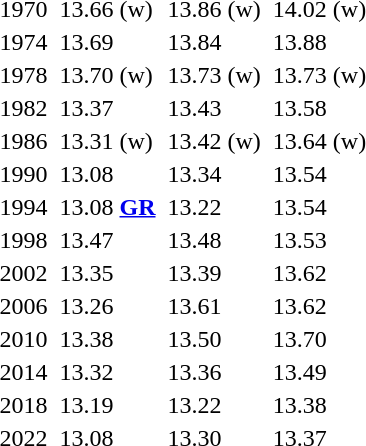<table>
<tr>
<td>1970</td>
<td></td>
<td>13.66 (w)</td>
<td></td>
<td>13.86 (w)</td>
<td></td>
<td>14.02 (w)</td>
</tr>
<tr>
<td>1974</td>
<td></td>
<td>13.69</td>
<td></td>
<td>13.84</td>
<td></td>
<td>13.88</td>
</tr>
<tr>
<td>1978</td>
<td></td>
<td>13.70 (w)</td>
<td></td>
<td>13.73 (w)</td>
<td></td>
<td>13.73 (w)</td>
</tr>
<tr>
<td>1982</td>
<td></td>
<td>13.37</td>
<td></td>
<td>13.43</td>
<td></td>
<td>13.58</td>
</tr>
<tr>
<td>1986</td>
<td></td>
<td>13.31 (w)</td>
<td></td>
<td>13.42 (w)</td>
<td></td>
<td>13.64 (w)</td>
</tr>
<tr>
<td>1990</td>
<td></td>
<td>13.08</td>
<td></td>
<td>13.34</td>
<td></td>
<td>13.54</td>
</tr>
<tr>
<td>1994</td>
<td></td>
<td>13.08 <strong><a href='#'>GR</a></strong></td>
<td></td>
<td>13.22</td>
<td></td>
<td>13.54</td>
</tr>
<tr>
<td>1998</td>
<td></td>
<td>13.47</td>
<td></td>
<td>13.48</td>
<td></td>
<td>13.53</td>
</tr>
<tr>
<td>2002</td>
<td></td>
<td>13.35</td>
<td></td>
<td>13.39</td>
<td></td>
<td>13.62</td>
</tr>
<tr>
<td>2006</td>
<td></td>
<td>13.26</td>
<td></td>
<td>13.61</td>
<td></td>
<td>13.62</td>
</tr>
<tr>
<td>2010</td>
<td></td>
<td>13.38</td>
<td></td>
<td>13.50</td>
<td></td>
<td>13.70</td>
</tr>
<tr>
<td>2014</td>
<td></td>
<td>13.32</td>
<td></td>
<td>13.36</td>
<td></td>
<td>13.49</td>
</tr>
<tr>
<td>2018</td>
<td></td>
<td>13.19</td>
<td></td>
<td>13.22</td>
<td></td>
<td>13.38</td>
</tr>
<tr>
<td>2022</td>
<td></td>
<td>13.08 </td>
<td></td>
<td>13.30</td>
<td></td>
<td>13.37</td>
</tr>
</table>
